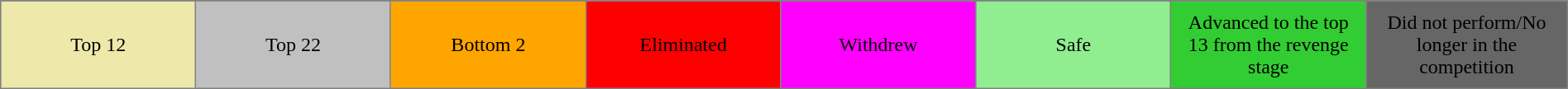<table border="2" cellpadding="8" style="margin:1em auto; background:silver; border:1px solid gray; border-collapse:collapse; text-align:center;">
<tr>
</tr>
<tr>
<td style="background:palegoldenrod;" width="7%">Top 12</td>
<td width="7%">Top 22</td>
<td style="background:orange;" width="7%">Bottom 2</td>
<td style="background:red;" width="7%">Eliminated</td>
<td style="background:magenta;" width="7%">Withdrew</td>
<td style="background:lightgreen;" width="7%">Safe</td>
<td style="background:limegreen;" width="7%">Advanced to the top 13 from the revenge stage</td>
<td style="background:#666666;" width="7%">Did not perform/No longer in the competition</td>
</tr>
</table>
